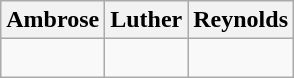<table class="wikitable">
<tr>
<th>Ambrose</th>
<th>Luther</th>
<th>Reynolds</th>
</tr>
<tr valign="top">
<td></td>
<td><br></td>
<td><br></td>
</tr>
</table>
